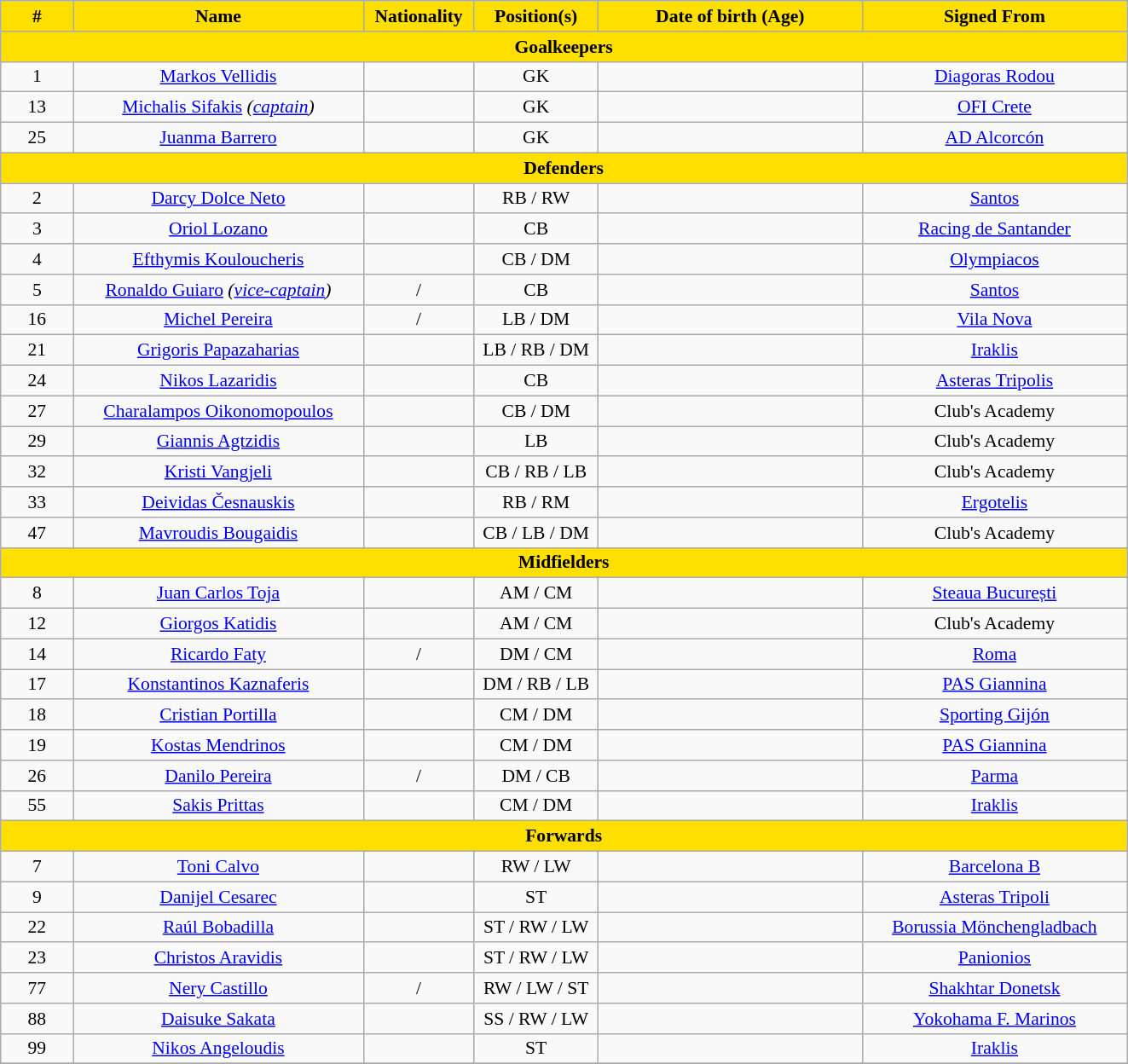<table class="wikitable" style="text-align:center; font-size:90%;">
<tr>
<th style="background:#FFDF00; color:black; text-align:center;"; width=50>#</th>
<th style="background:#FFDF00; color:black; text-align:center;"; width=220>Name</th>
<th style="background:#FFDF00; color:black; text-align:center;"; width=80>Nationality</th>
<th style="background:#FFDF00; color:black; text-align:center;"; width=90>Position(s)</th>
<th style="background:#FFDF00; color:black; text-align:center;"; width=200>Date of birth (Age)</th>
<th style="background:#FFDF00; color:black; text-align:center;"; width=200>Signed From</th>
</tr>
<tr>
<th colspan="6" style="background:#FFDF00; color:black; text-align:center"><strong>Goalkeepers</strong></th>
</tr>
<tr>
<td>1</td>
<td><a href='#'>Markos Vellidis</a></td>
<td></td>
<td>GK</td>
<td></td>
<td> <a href='#'>Diagoras Rodou</a></td>
</tr>
<tr>
<td>13</td>
<td><a href='#'>Michalis Sifakis</a> <em>(<a href='#'>captain</a>)</em></td>
<td></td>
<td>GK</td>
<td></td>
<td> <a href='#'>OFI Crete</a></td>
</tr>
<tr>
<td>25</td>
<td><a href='#'>Juanma Barrero</a></td>
<td></td>
<td>GK</td>
<td></td>
<td> <a href='#'>AD Alcorcón</a></td>
</tr>
<tr>
<th colspan="6" style="background:#FFDF00; color:black; text-align:center"><strong>Defenders</strong></th>
</tr>
<tr>
<td>2</td>
<td><a href='#'>Darcy Dolce Neto</a></td>
<td></td>
<td>RB / RW</td>
<td></td>
<td> <a href='#'>Santos</a></td>
</tr>
<tr>
<td>3</td>
<td><a href='#'>Oriol Lozano</a></td>
<td></td>
<td>CB</td>
<td></td>
<td> <a href='#'>Racing de Santander</a></td>
</tr>
<tr>
<td>4</td>
<td><a href='#'>Efthymis Kouloucheris</a></td>
<td></td>
<td>CB / DM</td>
<td></td>
<td> <a href='#'>Olympiacos</a></td>
</tr>
<tr>
<td>5</td>
<td><a href='#'>Ronaldo Guiaro</a> <em>(<a href='#'>vice-captain</a>)</em></td>
<td> / </td>
<td>CB</td>
<td></td>
<td> <a href='#'>Santos</a></td>
</tr>
<tr>
<td>16</td>
<td><a href='#'>Michel Pereira</a></td>
<td> / </td>
<td>LB / DM</td>
<td></td>
<td> <a href='#'>Vila Nova</a></td>
</tr>
<tr>
<td>21</td>
<td><a href='#'>Grigoris Papazaharias</a></td>
<td></td>
<td>LB / RB / DM</td>
<td></td>
<td> <a href='#'>Iraklis</a></td>
</tr>
<tr>
<td>24</td>
<td><a href='#'>Nikos Lazaridis</a></td>
<td></td>
<td>CB</td>
<td></td>
<td> <a href='#'>Asteras Tripolis</a></td>
</tr>
<tr>
<td>27</td>
<td><a href='#'>Charalampos Oikonomopoulos</a></td>
<td></td>
<td>CB / DM</td>
<td></td>
<td>Club's Academy</td>
</tr>
<tr>
<td>29</td>
<td><a href='#'>Giannis Agtzidis</a></td>
<td></td>
<td>LB</td>
<td></td>
<td>Club's Academy</td>
</tr>
<tr>
<td>32</td>
<td><a href='#'>Kristi Vangjeli</a></td>
<td></td>
<td>CB / RB / LB</td>
<td></td>
<td>Club's Academy</td>
</tr>
<tr>
<td>33</td>
<td><a href='#'>Deividas Česnauskis</a></td>
<td></td>
<td>RB / RM</td>
<td></td>
<td> <a href='#'>Ergotelis</a></td>
</tr>
<tr>
<td>47</td>
<td><a href='#'>Mavroudis Bougaidis</a></td>
<td></td>
<td>CB / LB / DM</td>
<td></td>
<td>Club's Academy</td>
</tr>
<tr>
<th colspan="6" style="background:#FFDF00; color:black; text-align:center"><strong>Midfielders</strong></th>
</tr>
<tr>
<td>8</td>
<td><a href='#'>Juan Carlos Toja</a></td>
<td></td>
<td>AM / CM</td>
<td></td>
<td> <a href='#'>Steaua București</a></td>
</tr>
<tr>
<td>12</td>
<td><a href='#'>Giorgos Katidis</a></td>
<td></td>
<td>AM / CM</td>
<td></td>
<td>Club's Academy</td>
</tr>
<tr>
<td>14</td>
<td><a href='#'>Ricardo Faty</a></td>
<td> / </td>
<td>DM / CM</td>
<td></td>
<td> <a href='#'>Roma</a></td>
</tr>
<tr>
<td>17</td>
<td><a href='#'>Konstantinos Kaznaferis</a></td>
<td></td>
<td>DM / RB / LB</td>
<td></td>
<td> <a href='#'>PAS Giannina</a></td>
</tr>
<tr>
<td>18</td>
<td><a href='#'>Cristian Portilla</a></td>
<td></td>
<td>CM / DM</td>
<td></td>
<td> <a href='#'>Sporting Gijón</a></td>
</tr>
<tr>
<td>19</td>
<td><a href='#'>Kostas Mendrinos</a></td>
<td></td>
<td>CM / DM</td>
<td></td>
<td> <a href='#'>PAS Giannina</a></td>
</tr>
<tr>
<td>26</td>
<td><a href='#'>Danilo Pereira</a></td>
<td> / </td>
<td>DM / CB</td>
<td></td>
<td> <a href='#'>Parma</a></td>
</tr>
<tr>
<td>55</td>
<td><a href='#'>Sakis Prittas</a></td>
<td></td>
<td>CM / DM</td>
<td></td>
<td> <a href='#'>Iraklis</a></td>
</tr>
<tr>
<th colspan="6" style="background:#FFDF00; color:black; text-align:center"><strong>Forwards</strong></th>
</tr>
<tr>
<td>7</td>
<td><a href='#'>Toni Calvo</a></td>
<td></td>
<td>RW / LW</td>
<td></td>
<td> <a href='#'>Barcelona B</a></td>
</tr>
<tr>
<td>9</td>
<td><a href='#'>Danijel Cesarec</a></td>
<td></td>
<td>ST</td>
<td></td>
<td> <a href='#'>Asteras Tripoli</a></td>
</tr>
<tr>
<td>22</td>
<td><a href='#'>Raúl Bobadilla</a></td>
<td></td>
<td>ST / RW / LW</td>
<td></td>
<td> <a href='#'>Borussia Mönchengladbach</a></td>
</tr>
<tr>
<td>23</td>
<td><a href='#'>Christos Aravidis</a></td>
<td></td>
<td>ST / RW / LW</td>
<td></td>
<td> <a href='#'>Panionios</a></td>
</tr>
<tr>
<td>77</td>
<td><a href='#'>Nery Castillo</a></td>
<td> / </td>
<td>RW / LW / ST</td>
<td></td>
<td> <a href='#'>Shakhtar Donetsk</a></td>
</tr>
<tr>
<td>88</td>
<td><a href='#'>Daisuke Sakata</a></td>
<td></td>
<td>SS / RW / LW</td>
<td></td>
<td> <a href='#'>Yokohama F. Marinos</a></td>
</tr>
<tr>
<td>99</td>
<td><a href='#'>Nikos Angeloudis</a></td>
<td></td>
<td>ST</td>
<td></td>
<td> <a href='#'>Iraklis</a></td>
</tr>
<tr>
</tr>
</table>
